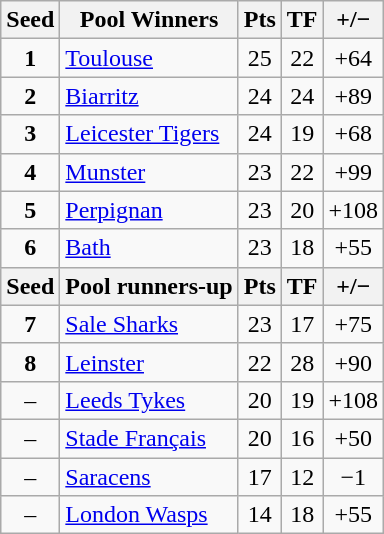<table class="wikitable" style="text-align: center;">
<tr>
<th>Seed</th>
<th>Pool Winners</th>
<th>Pts</th>
<th>TF</th>
<th>+/−</th>
</tr>
<tr>
<td><strong>1</strong></td>
<td align=left> <a href='#'>Toulouse</a></td>
<td>25</td>
<td>22</td>
<td>+64</td>
</tr>
<tr>
<td><strong>2</strong></td>
<td align=left> <a href='#'>Biarritz</a></td>
<td>24</td>
<td>24</td>
<td>+89</td>
</tr>
<tr>
<td><strong>3</strong></td>
<td align=left> <a href='#'>Leicester Tigers</a></td>
<td>24</td>
<td>19</td>
<td>+68</td>
</tr>
<tr>
<td><strong>4</strong></td>
<td align=left> <a href='#'>Munster</a></td>
<td>23</td>
<td>22</td>
<td>+99</td>
</tr>
<tr>
<td><strong>5</strong></td>
<td align=left> <a href='#'>Perpignan</a></td>
<td>23</td>
<td>20</td>
<td>+108</td>
</tr>
<tr>
<td><strong>6</strong></td>
<td align=left> <a href='#'>Bath</a></td>
<td>23</td>
<td>18</td>
<td>+55</td>
</tr>
<tr>
<th>Seed</th>
<th>Pool runners-up</th>
<th>Pts</th>
<th>TF</th>
<th>+/−</th>
</tr>
<tr>
<td><strong>7</strong></td>
<td align=left> <a href='#'>Sale Sharks</a></td>
<td>23</td>
<td>17</td>
<td>+75</td>
</tr>
<tr>
<td><strong>8</strong></td>
<td align=left> <a href='#'>Leinster</a></td>
<td>22</td>
<td>28</td>
<td>+90</td>
</tr>
<tr>
<td>–</td>
<td align=left> <a href='#'>Leeds Tykes</a></td>
<td>20</td>
<td>19</td>
<td>+108</td>
</tr>
<tr>
<td>–</td>
<td align=left> <a href='#'>Stade Français</a></td>
<td>20</td>
<td>16</td>
<td>+50</td>
</tr>
<tr>
<td>–</td>
<td align=left> <a href='#'>Saracens</a></td>
<td>17</td>
<td>12</td>
<td>−1</td>
</tr>
<tr>
<td>–</td>
<td align=left> <a href='#'>London Wasps</a></td>
<td>14</td>
<td>18</td>
<td>+55</td>
</tr>
</table>
